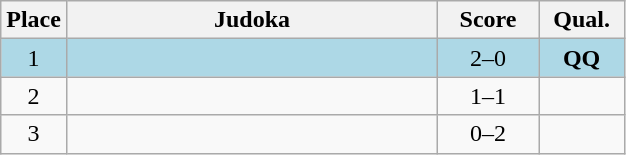<table class=wikitable style="text-align:center">
<tr>
<th width=20>Place</th>
<th width=240>Judoka</th>
<th width=60>Score</th>
<th width=50>Qual.</th>
</tr>
<tr bgcolor=lightblue>
<td>1</td>
<td align=left></td>
<td>2–0</td>
<td><strong>QQ</strong></td>
</tr>
<tr>
<td>2</td>
<td align=left></td>
<td>1–1</td>
<td></td>
</tr>
<tr>
<td>3</td>
<td align=left></td>
<td>0–2</td>
<td></td>
</tr>
</table>
